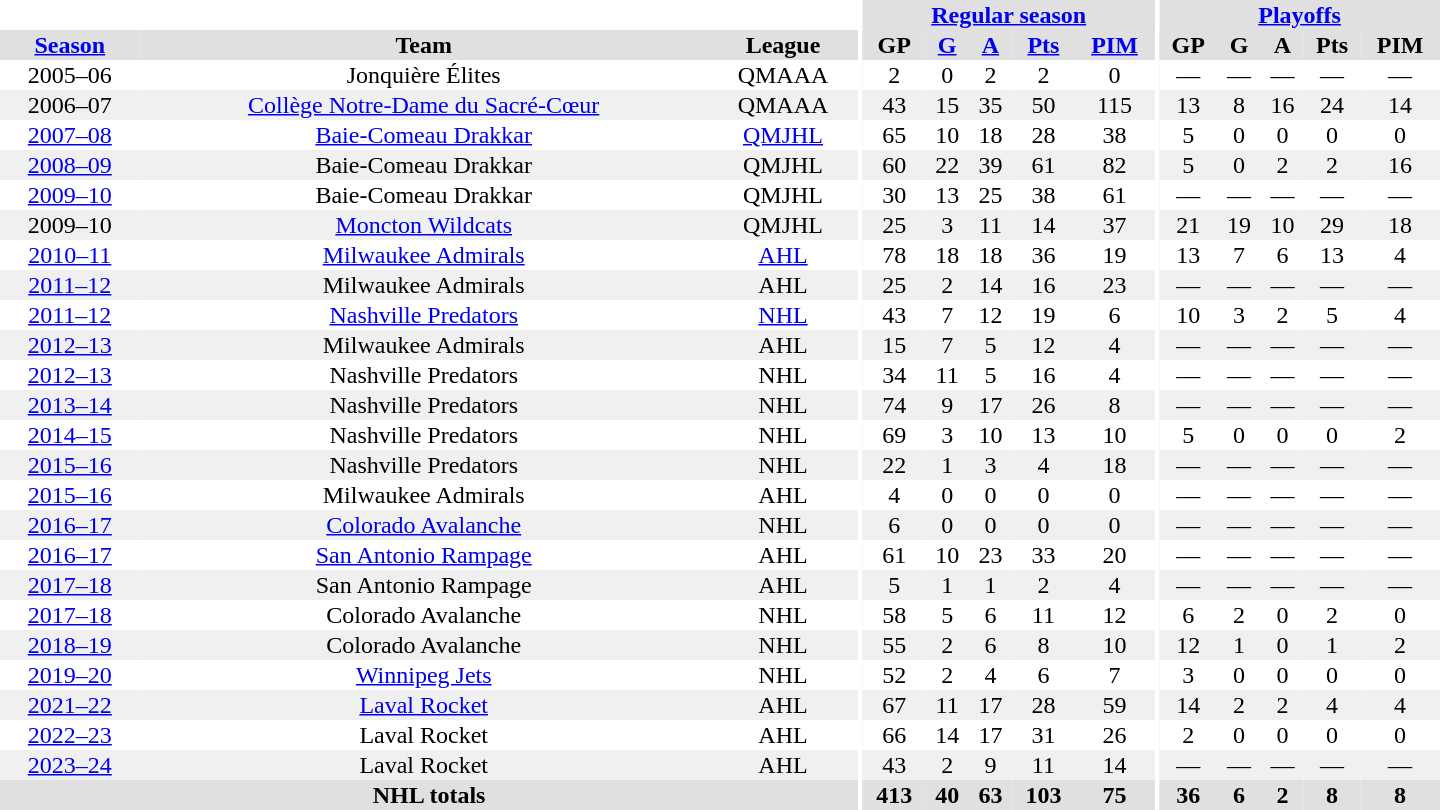<table border="0" cellpadding="1" cellspacing="0" style="text-align:center; width:60em">
<tr bgcolor="#e0e0e0">
<th colspan="3" bgcolor="#ffffff"></th>
<th rowspan="99" bgcolor="#ffffff"></th>
<th colspan="5"><a href='#'>Regular season</a></th>
<th rowspan="99" bgcolor="#ffffff"></th>
<th colspan="5"><a href='#'>Playoffs</a></th>
</tr>
<tr bgcolor="#e0e0e0">
<th><a href='#'>Season</a></th>
<th>Team</th>
<th>League</th>
<th>GP</th>
<th><a href='#'>G</a></th>
<th><a href='#'>A</a></th>
<th><a href='#'>Pts</a></th>
<th><a href='#'>PIM</a></th>
<th>GP</th>
<th>G</th>
<th>A</th>
<th>Pts</th>
<th>PIM</th>
</tr>
<tr>
<td>2005–06</td>
<td>Jonquière Élites</td>
<td>QMAAA</td>
<td>2</td>
<td>0</td>
<td>2</td>
<td>2</td>
<td>0</td>
<td>—</td>
<td>—</td>
<td>—</td>
<td>—</td>
<td>—</td>
</tr>
<tr style="background:#f0f0f0;">
<td>2006–07</td>
<td><a href='#'>Collège Notre-Dame du Sacré-Cœur</a></td>
<td>QMAAA</td>
<td>43</td>
<td>15</td>
<td>35</td>
<td>50</td>
<td>115</td>
<td>13</td>
<td>8</td>
<td>16</td>
<td>24</td>
<td>14</td>
</tr>
<tr>
<td><a href='#'>2007–08</a></td>
<td><a href='#'>Baie-Comeau Drakkar</a></td>
<td><a href='#'>QMJHL</a></td>
<td>65</td>
<td>10</td>
<td>18</td>
<td>28</td>
<td>38</td>
<td>5</td>
<td>0</td>
<td>0</td>
<td>0</td>
<td>0</td>
</tr>
<tr style="background:#f0f0f0;">
<td><a href='#'>2008–09</a></td>
<td>Baie-Comeau Drakkar</td>
<td>QMJHL</td>
<td>60</td>
<td>22</td>
<td>39</td>
<td>61</td>
<td>82</td>
<td>5</td>
<td>0</td>
<td>2</td>
<td>2</td>
<td>16</td>
</tr>
<tr>
<td><a href='#'>2009–10</a></td>
<td>Baie-Comeau Drakkar</td>
<td>QMJHL</td>
<td>30</td>
<td>13</td>
<td>25</td>
<td>38</td>
<td>61</td>
<td>—</td>
<td>—</td>
<td>—</td>
<td>—</td>
<td>—</td>
</tr>
<tr style="background:#f0f0f0;">
<td>2009–10</td>
<td><a href='#'>Moncton Wildcats</a></td>
<td>QMJHL</td>
<td>25</td>
<td>3</td>
<td>11</td>
<td>14</td>
<td>37</td>
<td>21</td>
<td>19</td>
<td>10</td>
<td>29</td>
<td>18</td>
</tr>
<tr>
<td><a href='#'>2010–11</a></td>
<td><a href='#'>Milwaukee Admirals</a></td>
<td><a href='#'>AHL</a></td>
<td>78</td>
<td>18</td>
<td>18</td>
<td>36</td>
<td>19</td>
<td>13</td>
<td>7</td>
<td>6</td>
<td>13</td>
<td>4</td>
</tr>
<tr style="background:#f0f0f0;">
<td><a href='#'>2011–12</a></td>
<td>Milwaukee Admirals</td>
<td>AHL</td>
<td>25</td>
<td>2</td>
<td>14</td>
<td>16</td>
<td>23</td>
<td>—</td>
<td>—</td>
<td>—</td>
<td>—</td>
<td>—</td>
</tr>
<tr>
<td><a href='#'>2011–12</a></td>
<td><a href='#'>Nashville Predators</a></td>
<td><a href='#'>NHL</a></td>
<td>43</td>
<td>7</td>
<td>12</td>
<td>19</td>
<td>6</td>
<td>10</td>
<td>3</td>
<td>2</td>
<td>5</td>
<td>4</td>
</tr>
<tr style="background:#f0f0f0;">
<td><a href='#'>2012–13</a></td>
<td>Milwaukee Admirals</td>
<td>AHL</td>
<td>15</td>
<td>7</td>
<td>5</td>
<td>12</td>
<td>4</td>
<td>—</td>
<td>—</td>
<td>—</td>
<td>—</td>
<td>—</td>
</tr>
<tr>
<td><a href='#'>2012–13</a></td>
<td>Nashville Predators</td>
<td>NHL</td>
<td>34</td>
<td>11</td>
<td>5</td>
<td>16</td>
<td>4</td>
<td>—</td>
<td>—</td>
<td>—</td>
<td>—</td>
<td>—</td>
</tr>
<tr style="background:#f0f0f0;">
<td><a href='#'>2013–14</a></td>
<td>Nashville Predators</td>
<td>NHL</td>
<td>74</td>
<td>9</td>
<td>17</td>
<td>26</td>
<td>8</td>
<td>—</td>
<td>—</td>
<td>—</td>
<td>—</td>
<td>—</td>
</tr>
<tr>
<td><a href='#'>2014–15</a></td>
<td>Nashville Predators</td>
<td>NHL</td>
<td>69</td>
<td>3</td>
<td>10</td>
<td>13</td>
<td>10</td>
<td>5</td>
<td>0</td>
<td>0</td>
<td>0</td>
<td>2</td>
</tr>
<tr style="background:#f0f0f0;">
<td><a href='#'>2015–16</a></td>
<td>Nashville Predators</td>
<td>NHL</td>
<td>22</td>
<td>1</td>
<td>3</td>
<td>4</td>
<td>18</td>
<td>—</td>
<td>—</td>
<td>—</td>
<td>—</td>
<td>—</td>
</tr>
<tr>
<td><a href='#'>2015–16</a></td>
<td>Milwaukee Admirals</td>
<td>AHL</td>
<td>4</td>
<td>0</td>
<td>0</td>
<td>0</td>
<td>0</td>
<td>—</td>
<td>—</td>
<td>—</td>
<td>—</td>
<td>—</td>
</tr>
<tr style="background:#f0f0f0;">
<td><a href='#'>2016–17</a></td>
<td><a href='#'>Colorado Avalanche</a></td>
<td>NHL</td>
<td>6</td>
<td>0</td>
<td>0</td>
<td>0</td>
<td>0</td>
<td>—</td>
<td>—</td>
<td>—</td>
<td>—</td>
<td>—</td>
</tr>
<tr>
<td><a href='#'>2016–17</a></td>
<td><a href='#'>San Antonio Rampage</a></td>
<td>AHL</td>
<td>61</td>
<td>10</td>
<td>23</td>
<td>33</td>
<td>20</td>
<td>—</td>
<td>—</td>
<td>—</td>
<td>—</td>
<td>—</td>
</tr>
<tr style="background:#f0f0f0;">
<td><a href='#'>2017–18</a></td>
<td>San Antonio Rampage</td>
<td>AHL</td>
<td>5</td>
<td>1</td>
<td>1</td>
<td>2</td>
<td>4</td>
<td>—</td>
<td>—</td>
<td>—</td>
<td>—</td>
<td>—</td>
</tr>
<tr>
<td><a href='#'>2017–18</a></td>
<td>Colorado Avalanche</td>
<td>NHL</td>
<td>58</td>
<td>5</td>
<td>6</td>
<td>11</td>
<td>12</td>
<td>6</td>
<td>2</td>
<td>0</td>
<td>2</td>
<td>0</td>
</tr>
<tr style="background:#f0f0f0;">
<td><a href='#'>2018–19</a></td>
<td>Colorado Avalanche</td>
<td>NHL</td>
<td>55</td>
<td>2</td>
<td>6</td>
<td>8</td>
<td>10</td>
<td>12</td>
<td>1</td>
<td>0</td>
<td>1</td>
<td>2</td>
</tr>
<tr>
<td><a href='#'>2019–20</a></td>
<td><a href='#'>Winnipeg Jets</a></td>
<td>NHL</td>
<td>52</td>
<td>2</td>
<td>4</td>
<td>6</td>
<td>7</td>
<td>3</td>
<td>0</td>
<td>0</td>
<td>0</td>
<td>0</td>
</tr>
<tr style="background:#f0f0f0;">
<td><a href='#'>2021–22</a></td>
<td><a href='#'>Laval Rocket</a></td>
<td>AHL</td>
<td>67</td>
<td>11</td>
<td>17</td>
<td>28</td>
<td>59</td>
<td>14</td>
<td>2</td>
<td>2</td>
<td>4</td>
<td>4</td>
</tr>
<tr>
<td><a href='#'>2022–23</a></td>
<td>Laval Rocket</td>
<td>AHL</td>
<td>66</td>
<td>14</td>
<td>17</td>
<td>31</td>
<td>26</td>
<td>2</td>
<td>0</td>
<td>0</td>
<td>0</td>
<td>0</td>
</tr>
<tr style="background:#f0f0f0;">
<td><a href='#'>2023–24</a></td>
<td>Laval Rocket</td>
<td>AHL</td>
<td>43</td>
<td>2</td>
<td>9</td>
<td>11</td>
<td>14</td>
<td>—</td>
<td>—</td>
<td>—</td>
<td>—</td>
<td>—</td>
</tr>
<tr bgcolor="#e0e0e0">
<th colspan="3">NHL totals</th>
<th>413</th>
<th>40</th>
<th>63</th>
<th>103</th>
<th>75</th>
<th>36</th>
<th>6</th>
<th>2</th>
<th>8</th>
<th>8</th>
</tr>
</table>
